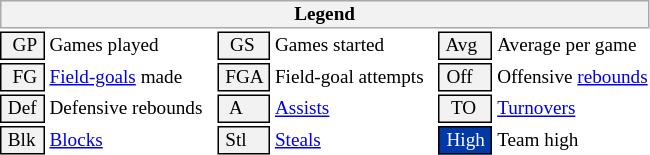<table class="toccolours" style="font-size: 80%; white-space: nowrap;">
<tr>
<th colspan="6" style="background-color: #F2F2F2; border: 1px solid #AAAAAA;">Legend</th>
</tr>
<tr>
<td style="background-color: #F2F2F2; border: 1px solid black;">  GP </td>
<td>Games played</td>
<td style="background-color: #F2F2F2; border: 1px solid black">  GS </td>
<td>Games started</td>
<td style="background-color: #F2F2F2; border: 1px solid black"> Avg </td>
<td>Average per game</td>
</tr>
<tr>
<td style="background-color: #F2F2F2; border: 1px solid black">  FG </td>
<td style="padding-right: 8px"><a href='#'>Field-goals</a> made</td>
<td style="background-color: #F2F2F2; border: 1px solid black"> FGA </td>
<td style="padding-right: 8px">Field-goal attempts</td>
<td style="background-color: #F2F2F2; border: 1px solid black;"> Off </td>
<td>Offensive <a href='#'>rebounds</a></td>
</tr>
<tr>
<td style="background-color: #F2F2F2; border: 1px solid black;"> Def </td>
<td style="padding-right: 8px">Defensive rebounds</td>
<td style="background-color: #F2F2F2; border: 1px solid black">  A </td>
<td style="padding-right: 8px"><a href='#'>Assists</a></td>
<td style="background-color: #F2F2F2; border: 1px solid black">  TO</td>
<td><a href='#'>Turnovers</a></td>
</tr>
<tr>
<td style="background-color: #F2F2F2; border: 1px solid black;"> Blk </td>
<td><a href='#'>Blocks</a></td>
<td style="background-color: #F2F2F2; border: 1px solid black"> Stl </td>
<td><a href='#'>Steals</a></td>
<td style="background:#0038A8; color:#ffffff;; border: 1px solid black"> High </td>
<td>Team high</td>
</tr>
<tr>
</tr>
</table>
